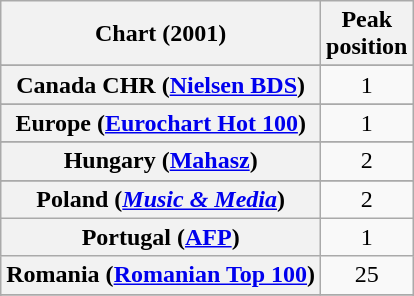<table class="wikitable sortable plainrowheaders" style="text-align:center">
<tr>
<th scope="col">Chart (2001)</th>
<th scope="col">Peak<br>position</th>
</tr>
<tr>
</tr>
<tr>
</tr>
<tr>
</tr>
<tr>
</tr>
<tr>
</tr>
<tr>
<th scope="row">Canada CHR (<a href='#'>Nielsen BDS</a>)</th>
<td>1</td>
</tr>
<tr>
</tr>
<tr>
<th scope="row">Europe (<a href='#'>Eurochart Hot 100</a>)</th>
<td>1</td>
</tr>
<tr>
</tr>
<tr>
</tr>
<tr>
</tr>
<tr>
<th scope="row">Hungary (<a href='#'>Mahasz</a>)</th>
<td>2</td>
</tr>
<tr>
</tr>
<tr>
</tr>
<tr>
</tr>
<tr>
</tr>
<tr>
</tr>
<tr>
</tr>
<tr>
<th scope="row">Poland (<em><a href='#'>Music & Media</a></em>)</th>
<td>2</td>
</tr>
<tr>
<th scope="row">Portugal (<a href='#'>AFP</a>)</th>
<td>1</td>
</tr>
<tr>
<th scope="row">Romania (<a href='#'>Romanian Top 100</a>)</th>
<td>25</td>
</tr>
<tr>
</tr>
<tr>
</tr>
<tr>
</tr>
<tr>
</tr>
<tr>
</tr>
<tr>
</tr>
<tr>
</tr>
<tr>
</tr>
<tr>
</tr>
<tr>
</tr>
<tr>
</tr>
</table>
